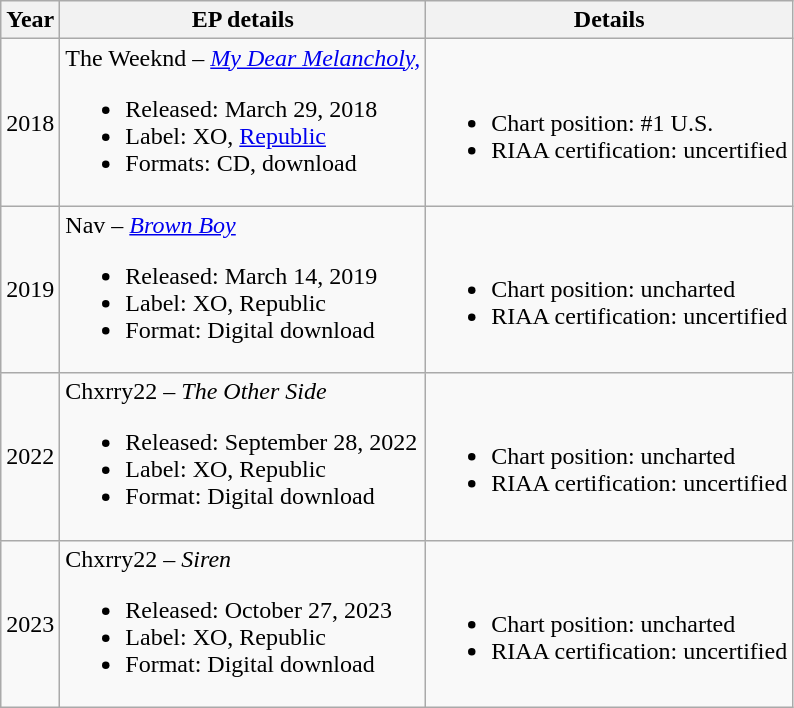<table class="wikitable sortable">
<tr>
<th>Year</th>
<th class="unsortable">EP details</th>
<th>Details</th>
</tr>
<tr>
<td style="text-align:center;">2018</td>
<td>The Weeknd – <em><a href='#'>My Dear Melancholy,</a></em><br><ul><li>Released: March 29, 2018</li><li>Label: XO, <a href='#'>Republic</a></li><li>Formats: CD, download</li></ul></td>
<td><br><ul><li>Chart position: #1 U.S.</li><li>RIAA certification: uncertified</li></ul></td>
</tr>
<tr>
<td style="text-align:center;">2019</td>
<td>Nav – <em><a href='#'>Brown Boy</a></em><br><ul><li>Released: March 14, 2019</li><li>Label: XO, Republic</li><li>Format: Digital download</li></ul></td>
<td><br><ul><li>Chart position: uncharted</li><li>RIAA certification: uncertified</li></ul></td>
</tr>
<tr>
<td style="text-align:center;">2022</td>
<td>Chxrry22 – <em>The Other Side</em><br><ul><li>Released: September 28, 2022</li><li>Label: XO, Republic</li><li>Format: Digital download</li></ul></td>
<td><br><ul><li>Chart position: uncharted</li><li>RIAA certification: uncertified</li></ul></td>
</tr>
<tr>
<td style="text-align:center;">2023</td>
<td>Chxrry22 – <em>Siren</em><br><ul><li>Released: October 27, 2023</li><li>Label: XO, Republic</li><li>Format: Digital download</li></ul></td>
<td><br><ul><li>Chart position: uncharted</li><li>RIAA certification: uncertified</li></ul></td>
</tr>
</table>
